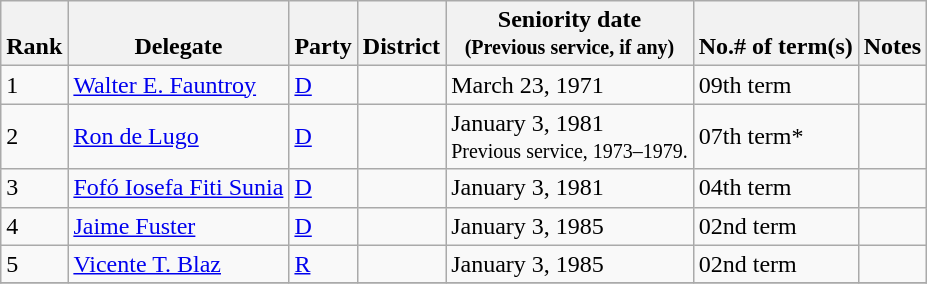<table class="wikitable sortable">
<tr valign=bottom>
<th>Rank</th>
<th>Delegate</th>
<th>Party</th>
<th>District</th>
<th>Seniority date<br><small>(Previous service, if any)</small><br></th>
<th>No.# of term(s)</th>
<th>Notes</th>
</tr>
<tr>
<td>1</td>
<td><a href='#'>Walter E. Fauntroy</a></td>
<td><a href='#'>D</a></td>
<td></td>
<td>March 23, 1971</td>
<td>09th term</td>
<td></td>
</tr>
<tr>
<td>2</td>
<td><a href='#'>Ron de Lugo</a></td>
<td><a href='#'>D</a></td>
<td></td>
<td>January 3, 1981<br><small>Previous service, 1973–1979. </small></td>
<td>07th term*</td>
<td></td>
</tr>
<tr>
<td>3</td>
<td><a href='#'>Fofó Iosefa Fiti Sunia</a></td>
<td><a href='#'>D</a></td>
<td></td>
<td>January 3, 1981</td>
<td>04th term</td>
<td></td>
</tr>
<tr>
<td>4</td>
<td><a href='#'>Jaime Fuster</a></td>
<td><a href='#'>D</a></td>
<td></td>
<td>January 3, 1985</td>
<td>02nd term</td>
<td></td>
</tr>
<tr>
<td>5</td>
<td><a href='#'>Vicente T. Blaz</a></td>
<td><a href='#'>R</a></td>
<td></td>
<td>January 3, 1985</td>
<td>02nd term</td>
<td></td>
</tr>
<tr>
</tr>
</table>
